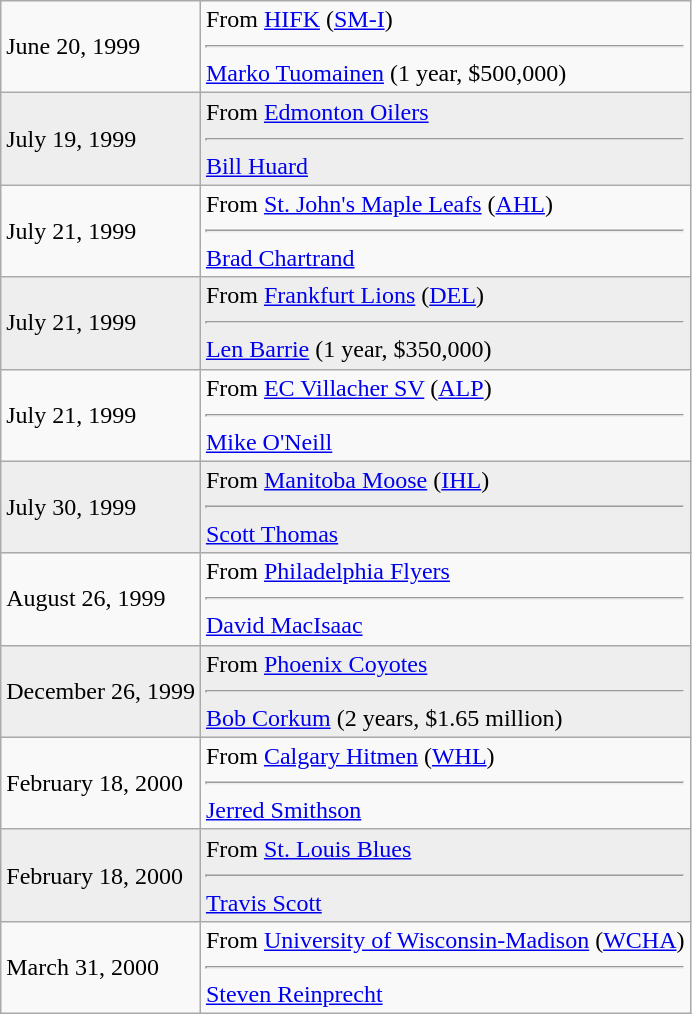<table class="wikitable">
<tr>
<td>June 20, 1999</td>
<td valign="top">From <a href='#'>HIFK</a> (<a href='#'>SM-I</a>)<hr><a href='#'>Marko Tuomainen</a> (1 year, $500,000)</td>
</tr>
<tr style="background:#eee;">
<td>July 19, 1999</td>
<td valign="top">From <a href='#'>Edmonton Oilers</a><hr><a href='#'>Bill Huard</a></td>
</tr>
<tr>
<td>July 21, 1999</td>
<td valign="top">From <a href='#'>St. John's Maple Leafs</a> (<a href='#'>AHL</a>)<hr><a href='#'>Brad Chartrand</a></td>
</tr>
<tr style="background:#eee;">
<td>July 21, 1999</td>
<td valign="top">From <a href='#'>Frankfurt Lions</a> (<a href='#'>DEL</a>)<hr><a href='#'>Len Barrie</a> (1 year, $350,000)</td>
</tr>
<tr>
<td>July 21, 1999</td>
<td valign="top">From <a href='#'>EC Villacher SV</a> (<a href='#'>ALP</a>)<hr><a href='#'>Mike O'Neill</a></td>
</tr>
<tr style="background:#eee;">
<td>July 30, 1999</td>
<td valign="top">From <a href='#'>Manitoba Moose</a> (<a href='#'>IHL</a>)<hr><a href='#'>Scott Thomas</a></td>
</tr>
<tr>
<td>August 26, 1999</td>
<td valign="top">From <a href='#'>Philadelphia Flyers</a><hr><a href='#'>David MacIsaac</a></td>
</tr>
<tr style="background:#eee;">
<td>December 26, 1999</td>
<td valign="top">From <a href='#'>Phoenix Coyotes</a><hr><a href='#'>Bob Corkum</a> (2 years, $1.65 million)</td>
</tr>
<tr>
<td>February 18, 2000</td>
<td valign="top">From <a href='#'>Calgary Hitmen</a> (<a href='#'>WHL</a>)<hr><a href='#'>Jerred Smithson</a></td>
</tr>
<tr style="background:#eee;">
<td>February 18, 2000</td>
<td valign="top">From <a href='#'>St. Louis Blues</a><hr><a href='#'>Travis Scott</a></td>
</tr>
<tr>
<td>March 31, 2000</td>
<td valign="top">From <a href='#'>University of Wisconsin-Madison</a> (<a href='#'>WCHA</a>)<hr><a href='#'>Steven Reinprecht</a></td>
</tr>
</table>
